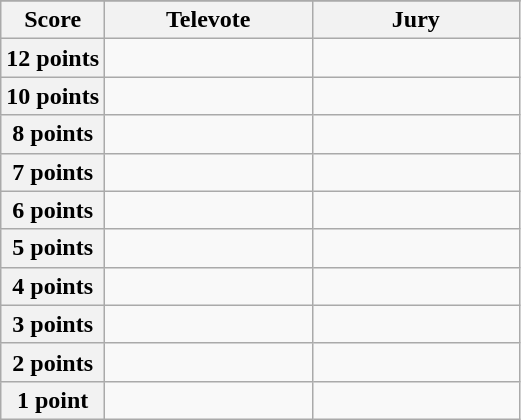<table class="wikitable">
<tr>
</tr>
<tr>
<th scope="col" width="20%">Score</th>
<th scope="col" width="40%">Televote</th>
<th scope="col" width="40%">Jury</th>
</tr>
<tr>
<th scope="row">12 points</th>
<td></td>
<td></td>
</tr>
<tr>
<th scope="row">10 points</th>
<td></td>
<td></td>
</tr>
<tr>
<th scope="row">8 points</th>
<td></td>
<td></td>
</tr>
<tr>
<th scope="row">7 points</th>
<td></td>
<td></td>
</tr>
<tr>
<th scope="row">6 points</th>
<td></td>
<td></td>
</tr>
<tr>
<th scope="row">5 points</th>
<td></td>
<td></td>
</tr>
<tr>
<th scope="row">4 points</th>
<td></td>
<td></td>
</tr>
<tr>
<th scope="row">3 points</th>
<td></td>
<td></td>
</tr>
<tr>
<th scope="row">2 points</th>
<td></td>
<td></td>
</tr>
<tr>
<th scope="row">1 point</th>
<td></td>
<td></td>
</tr>
</table>
